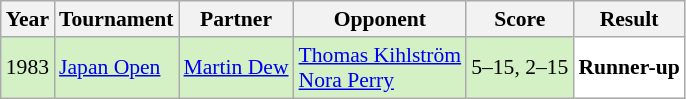<table class="sortable wikitable" style="font-size: 90%;">
<tr>
<th>Year</th>
<th>Tournament</th>
<th>Partner</th>
<th>Opponent</th>
<th>Score</th>
<th>Result</th>
</tr>
<tr style="background:#D4F1C5">
<td align="center">1983</td>
<td><a href='#'>Japan Open</a></td>
<td> <a href='#'>Martin Dew</a></td>
<td> <a href='#'>Thomas Kihlström</a> <br> <a href='#'>Nora Perry</a></td>
<td>5–15, 2–15</td>
<td style="text-align:left; background:white"> <strong>Runner-up</strong></td>
</tr>
</table>
